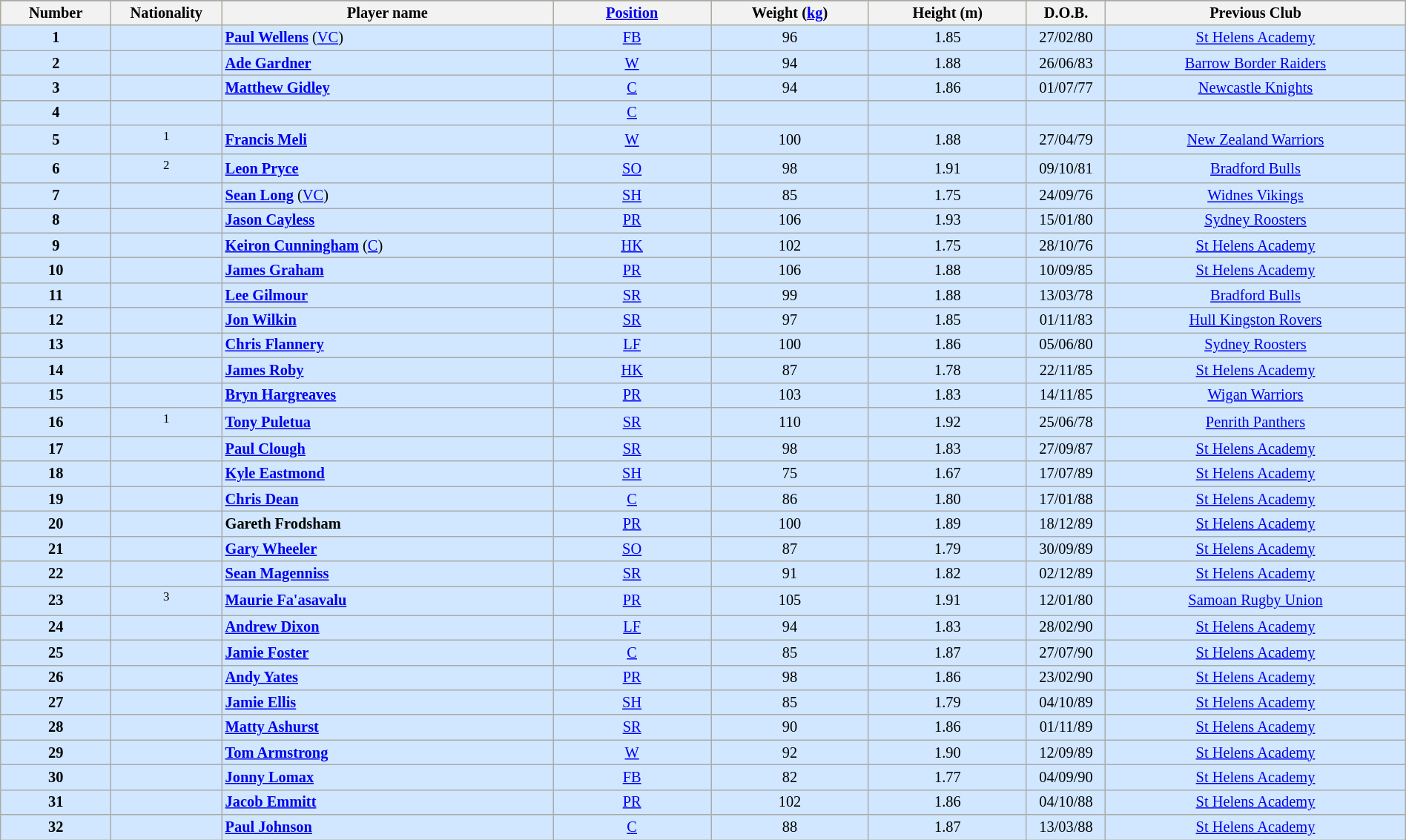<table class="wikitable sortable" width="100%" style="font-size:85%">
<tr bgcolor="#fff000">
</tr>
<tr bgcolor="#fff000">
<th width=7%>Number</th>
<th width=7%>Nationality</th>
<th width=21%>Player name</th>
<th width=10%><a href='#'>Position</a></th>
<th width=10%>Weight (<a href='#'>kg</a>)</th>
<th width=10%>Height (m)</th>
<th width=5%>D.O.B.</th>
<th width=19%>Previous Club</th>
</tr>
<tr bgcolor=#D0E7FF>
<td align=center><strong>1</strong></td>
<td align=center></td>
<td><strong><a href='#'>Paul Wellens</a></strong> (<a href='#'>VC</a>)</td>
<td align=center><a href='#'>FB</a></td>
<td align=center>96</td>
<td align=center>1.85</td>
<td align=center>27/02/80</td>
<td align=center><a href='#'>St Helens Academy</a></td>
</tr>
<tr bgcolor=#D0E7FF>
<td align=center><strong>2</strong></td>
<td align=center></td>
<td><strong><a href='#'>Ade Gardner</a></strong></td>
<td align=center><a href='#'>W</a></td>
<td align=center>94</td>
<td align=center>1.88</td>
<td align=center>26/06/83</td>
<td align=center><a href='#'>Barrow Border Raiders</a></td>
</tr>
<tr bgcolor=#D0E7FF>
<td align=center><strong>3</strong></td>
<td align=center></td>
<td><strong><a href='#'>Matthew Gidley</a></strong></td>
<td align=center><a href='#'>C</a></td>
<td align=center>94</td>
<td align=center>1.86</td>
<td align=center>01/07/77</td>
<td align=center><a href='#'>Newcastle Knights</a></td>
</tr>
<tr bgcolor=#D0E7FF>
<td align=center><strong>4</strong></td>
<td align=center></td>
<td></td>
<td align=center><a href='#'>C</a></td>
<td align=center></td>
<td align=center></td>
<td align=center></td>
<td align=center></td>
</tr>
<tr bgcolor=#D0E7FF>
<td align=center><strong>5</strong></td>
<td align=center><sup>1</sup></td>
<td><strong><a href='#'>Francis Meli</a></strong></td>
<td align=center><a href='#'>W</a></td>
<td align=center>100</td>
<td align=center>1.88</td>
<td align=center>27/04/79</td>
<td align=center><a href='#'>New Zealand Warriors</a></td>
</tr>
<tr bgcolor=#D0E7FF>
<td align=center><strong>6</strong></td>
<td align=center><sup>2</sup></td>
<td><strong><a href='#'>Leon Pryce</a></strong></td>
<td align=center><a href='#'>SO</a></td>
<td align=center>98</td>
<td align=center>1.91</td>
<td align=center>09/10/81</td>
<td align=center><a href='#'>Bradford Bulls</a></td>
</tr>
<tr bgcolor=#D0E7FF>
<td align=center><strong>7</strong></td>
<td align=center></td>
<td><strong><a href='#'>Sean Long</a></strong> (<a href='#'>VC</a>)</td>
<td align=center><a href='#'>SH</a></td>
<td align=center>85</td>
<td align=center>1.75</td>
<td align=center>24/09/76</td>
<td align=center><a href='#'>Widnes Vikings</a></td>
</tr>
<tr bgcolor=#D0E7FF>
<td align=center><strong>8</strong></td>
<td align=center></td>
<td><strong><a href='#'>Jason Cayless</a></strong></td>
<td align=center><a href='#'>PR</a></td>
<td align=center>106</td>
<td align=center>1.93</td>
<td align=center>15/01/80</td>
<td align=center><a href='#'>Sydney Roosters</a></td>
</tr>
<tr bgcolor=#D0E7FF>
<td align=center><strong>9</strong></td>
<td align=center></td>
<td><strong><a href='#'>Keiron Cunningham</a></strong> (<a href='#'>C</a>)</td>
<td align=center><a href='#'>HK</a></td>
<td align=center>102</td>
<td align=center>1.75</td>
<td align=center>28/10/76</td>
<td align=center><a href='#'>St Helens Academy</a></td>
</tr>
<tr bgcolor=#D0E7FF>
<td align=center><strong>10</strong></td>
<td align=center></td>
<td><strong><a href='#'>James Graham</a></strong></td>
<td align=center><a href='#'>PR</a></td>
<td align=center>106</td>
<td align=center>1.88</td>
<td align=center>10/09/85</td>
<td align=center><a href='#'>St Helens Academy</a></td>
</tr>
<tr bgcolor=#D0E7FF>
<td align=center><strong>11</strong></td>
<td align=center></td>
<td><strong><a href='#'>Lee Gilmour</a></strong></td>
<td align=center><a href='#'>SR</a></td>
<td align=center>99</td>
<td align=center>1.88</td>
<td align=center>13/03/78</td>
<td align=center><a href='#'>Bradford Bulls</a></td>
</tr>
<tr bgcolor=#D0E7FF>
<td align=center><strong>12</strong></td>
<td align=center></td>
<td><strong><a href='#'>Jon Wilkin</a></strong></td>
<td align=center><a href='#'>SR</a></td>
<td align=center>97</td>
<td align=center>1.85</td>
<td align=center>01/11/83</td>
<td align=center><a href='#'>Hull Kingston Rovers</a></td>
</tr>
<tr bgcolor=#D0E7FF>
<td align=center><strong>13</strong></td>
<td align=center></td>
<td><strong><a href='#'>Chris Flannery</a></strong></td>
<td align=center><a href='#'>LF</a></td>
<td align=center>100</td>
<td align=center>1.86</td>
<td align=center>05/06/80</td>
<td align=center><a href='#'>Sydney Roosters</a></td>
</tr>
<tr bgcolor=#D0E7FF>
<td align=center><strong>14</strong></td>
<td align=center></td>
<td><strong><a href='#'>James Roby</a></strong></td>
<td align=center><a href='#'>HK</a></td>
<td align=center>87</td>
<td align=center>1.78</td>
<td align=center>22/11/85</td>
<td align=center><a href='#'>St Helens Academy</a></td>
</tr>
<tr bgcolor=#D0E7FF>
<td align=center><strong>15</strong></td>
<td align=center></td>
<td><strong><a href='#'>Bryn Hargreaves</a></strong></td>
<td align=center><a href='#'>PR</a></td>
<td align=center>103</td>
<td align=center>1.83</td>
<td align=center>14/11/85</td>
<td align=center><a href='#'>Wigan Warriors</a></td>
</tr>
<tr bgcolor=#D0E7FF>
<td align=center><strong>16</strong></td>
<td align=center> <sup>1</sup></td>
<td><strong><a href='#'>Tony Puletua</a></strong></td>
<td align=center><a href='#'>SR</a></td>
<td align=center>110</td>
<td align=center>1.92</td>
<td align=center>25/06/78</td>
<td align=center><a href='#'>Penrith Panthers</a></td>
</tr>
<tr bgcolor=#D0E7FF>
<td align=center><strong>17</strong></td>
<td align=center></td>
<td><strong><a href='#'>Paul Clough</a></strong></td>
<td align=center><a href='#'>SR</a></td>
<td align=center>98</td>
<td align=center>1.83</td>
<td align=center>27/09/87</td>
<td align=center><a href='#'>St Helens Academy</a></td>
</tr>
<tr bgcolor=#D0E7FF>
<td align=center><strong>18</strong></td>
<td align=center></td>
<td><strong><a href='#'>Kyle Eastmond</a></strong></td>
<td align=center><a href='#'>SH</a></td>
<td align=center>75</td>
<td align=center>1.67</td>
<td align=center>17/07/89</td>
<td align=center><a href='#'>St Helens Academy</a></td>
</tr>
<tr bgcolor=#D0E7FF>
<td align=center><strong>19</strong></td>
<td align=center></td>
<td><strong><a href='#'>Chris Dean</a></strong></td>
<td align=center><a href='#'>C</a></td>
<td align=center>86</td>
<td align=center>1.80</td>
<td align=center>17/01/88</td>
<td align=center><a href='#'>St Helens Academy</a></td>
</tr>
<tr bgcolor=#D0E7FF>
<td align=center><strong>20</strong></td>
<td align=center></td>
<td><strong>Gareth Frodsham</strong></td>
<td align=center><a href='#'>PR</a></td>
<td align=center>100</td>
<td align=center>1.89</td>
<td align=center>18/12/89</td>
<td align=center><a href='#'>St Helens Academy</a></td>
</tr>
<tr bgcolor=#D0E7FF>
<td align=center><strong>21</strong></td>
<td align=center></td>
<td><strong><a href='#'>Gary Wheeler</a></strong></td>
<td align=center><a href='#'>SO</a></td>
<td align=center>87</td>
<td align=center>1.79</td>
<td align=center>30/09/89</td>
<td align=center><a href='#'>St Helens Academy</a></td>
</tr>
<tr bgcolor=#D0E7FF>
<td align=center><strong>22</strong></td>
<td align=center></td>
<td><strong><a href='#'>Sean Magenniss</a></strong></td>
<td align=center><a href='#'>SR</a></td>
<td align=center>91</td>
<td align=center>1.82</td>
<td align=center>02/12/89</td>
<td align=center><a href='#'>St Helens Academy</a></td>
</tr>
<tr bgcolor=#D0E7FF>
<td align=center><strong>23</strong></td>
<td align=center> <sup>3</sup></td>
<td><strong><a href='#'>Maurie Fa'asavalu</a></strong></td>
<td align=center><a href='#'>PR</a></td>
<td align=center>105</td>
<td align=center>1.91</td>
<td align=center>12/01/80</td>
<td align=center><a href='#'>Samoan Rugby Union</a></td>
</tr>
<tr bgcolor=#D0E7FF>
<td align=center><strong>24</strong></td>
<td align=center></td>
<td><strong><a href='#'>Andrew Dixon</a></strong></td>
<td align=center><a href='#'>LF</a></td>
<td align=center>94</td>
<td align=center>1.83</td>
<td align=center>28/02/90</td>
<td align=center><a href='#'>St Helens Academy</a></td>
</tr>
<tr bgcolor=#D0E7FF>
<td align=center><strong>25</strong></td>
<td align=center></td>
<td><strong><a href='#'>Jamie Foster</a></strong></td>
<td align=center><a href='#'>C</a></td>
<td align=center>85</td>
<td align=center>1.87</td>
<td align=center>27/07/90</td>
<td align=center><a href='#'>St Helens Academy</a></td>
</tr>
<tr bgcolor=#D0E7FF>
<td align=center><strong>26</strong></td>
<td align=center></td>
<td><strong><a href='#'>Andy Yates</a></strong></td>
<td align=center><a href='#'>PR</a></td>
<td align=center>98</td>
<td align=center>1.86</td>
<td align=center>23/02/90</td>
<td align=center><a href='#'>St Helens Academy</a></td>
</tr>
<tr bgcolor=#D0E7FF>
<td align=center><strong>27</strong></td>
<td align=center></td>
<td><strong><a href='#'>Jamie Ellis</a></strong></td>
<td align=center><a href='#'>SH</a></td>
<td align=center>85</td>
<td align=center>1.79</td>
<td align=center>04/10/89</td>
<td align=center><a href='#'>St Helens Academy</a></td>
</tr>
<tr bgcolor=#D0E7FF>
<td align=center><strong>28</strong></td>
<td align=center></td>
<td><strong><a href='#'>Matty Ashurst</a></strong></td>
<td align=center><a href='#'>SR</a></td>
<td align=center>90</td>
<td align=center>1.86</td>
<td align=center>01/11/89</td>
<td align=center><a href='#'>St Helens Academy</a></td>
</tr>
<tr bgcolor=#D0E7FF>
<td align=center><strong>29</strong></td>
<td align=center></td>
<td><strong><a href='#'>Tom Armstrong</a></strong></td>
<td align=center><a href='#'>W</a></td>
<td align=center>92</td>
<td align=center>1.90</td>
<td align=center>12/09/89</td>
<td align=center><a href='#'>St Helens Academy</a></td>
</tr>
<tr bgcolor=#D0E7FF>
<td align=center><strong>30</strong></td>
<td align=center></td>
<td><strong><a href='#'>Jonny Lomax</a></strong></td>
<td align=center><a href='#'>FB</a></td>
<td align=center>82</td>
<td align=center>1.77</td>
<td align=center>04/09/90</td>
<td align=center><a href='#'>St Helens Academy</a></td>
</tr>
<tr bgcolor=#D0E7FF>
<td align=center><strong>31</strong></td>
<td align=center></td>
<td><strong><a href='#'>Jacob Emmitt</a></strong></td>
<td align=center><a href='#'>PR</a></td>
<td align=center>102</td>
<td align=center>1.86</td>
<td align=center>04/10/88</td>
<td align=center><a href='#'>St Helens Academy</a></td>
</tr>
<tr bgcolor=#D0E7FF>
<td align=center><strong>32</strong></td>
<td align=center></td>
<td><strong><a href='#'>Paul Johnson</a></strong></td>
<td align=center><a href='#'>C</a></td>
<td align=center>88</td>
<td align=center>1.87</td>
<td align=center>13/03/88</td>
<td align=center><a href='#'>St Helens Academy</a></td>
</tr>
</table>
